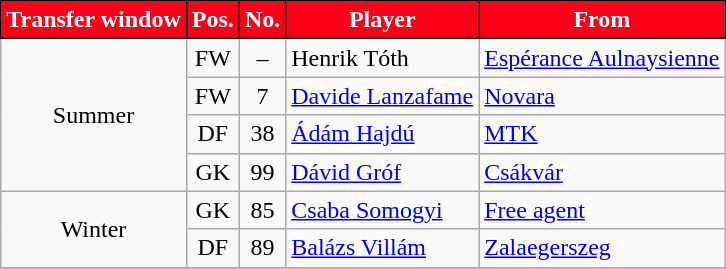<table class="wikitable plainrowheaders sortable">
<tr>
<th style="background-color:#fb0019;color:white;border:1px solid black">Transfer window</th>
<th style="background-color:#fb0019;color:white;border:1px solid black">Pos.</th>
<th style="background-color:#fb0019;color:white;border:1px solid black">No.</th>
<th style="background-color:#fb0019;color:white;border:1px solid black">Player</th>
<th style="background-color:#fb0019;color:white;border:1px solid black">From</th>
</tr>
<tr>
<td rowspan="4" style="text-align:center;">Summer</td>
<td style="text-align:center;">FW</td>
<td style="text-align:center;">–</td>
<td style="text-align:left;"> Henrik Tóth</td>
<td style="text-align:left;"> <a href='#'>Espérance Aulnaysienne</a></td>
</tr>
<tr>
<td style="text-align:center;">FW</td>
<td style="text-align:center;">7</td>
<td style="text-align:left;"> <a href='#'>Davide Lanzafame</a></td>
<td style="text-align:left;"> <a href='#'>Novara</a></td>
</tr>
<tr>
<td style="text-align:center;">DF</td>
<td style="text-align:center;">38</td>
<td style="text-align:left;"> <a href='#'>Ádám Hajdú</a></td>
<td style="text-align:left;"><a href='#'>MTK</a></td>
</tr>
<tr>
<td style="text-align:center;">GK</td>
<td style="text-align:center;">99</td>
<td style="text-align:left;"> <a href='#'>Dávid Gróf</a></td>
<td style="text-align:left;"><a href='#'>Csákvár</a></td>
</tr>
<tr>
<td rowspan="2" style="text-align:center;">Winter</td>
<td style="text-align:center;">GK</td>
<td style="text-align:center;">85</td>
<td style="text-align:left;"> <a href='#'>Csaba Somogyi</a></td>
<td style="text-align:left;"><a href='#'>Free agent</a></td>
</tr>
<tr>
<td style="text-align:center;">DF</td>
<td style="text-align:center;">89</td>
<td style="text-align:left;"> <a href='#'>Balázs Villám</a></td>
<td style="text-align:left;"><a href='#'>Zalaegerszeg</a></td>
</tr>
<tr>
</tr>
</table>
